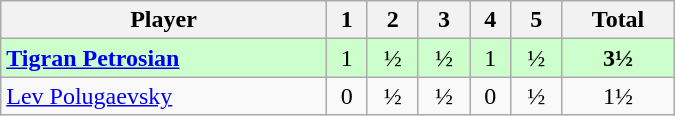<table class="wikitable" border="1" align="center" width="450">
<tr>
<th>Player</th>
<th>1</th>
<th>2</th>
<th>3</th>
<th>4</th>
<th>5</th>
<th>Total</th>
</tr>
<tr align=center style="background:#ccffcc;">
<td align="left"> <strong><a href='#'>Tigran Petrosian</a></strong></td>
<td>1</td>
<td>½</td>
<td>½</td>
<td>1</td>
<td>½</td>
<td><strong>3½</strong></td>
</tr>
<tr align=center>
<td align="left"> <a href='#'>Lev Polugaevsky</a></td>
<td>0</td>
<td>½</td>
<td>½</td>
<td>0</td>
<td>½</td>
<td>1½</td>
</tr>
</table>
